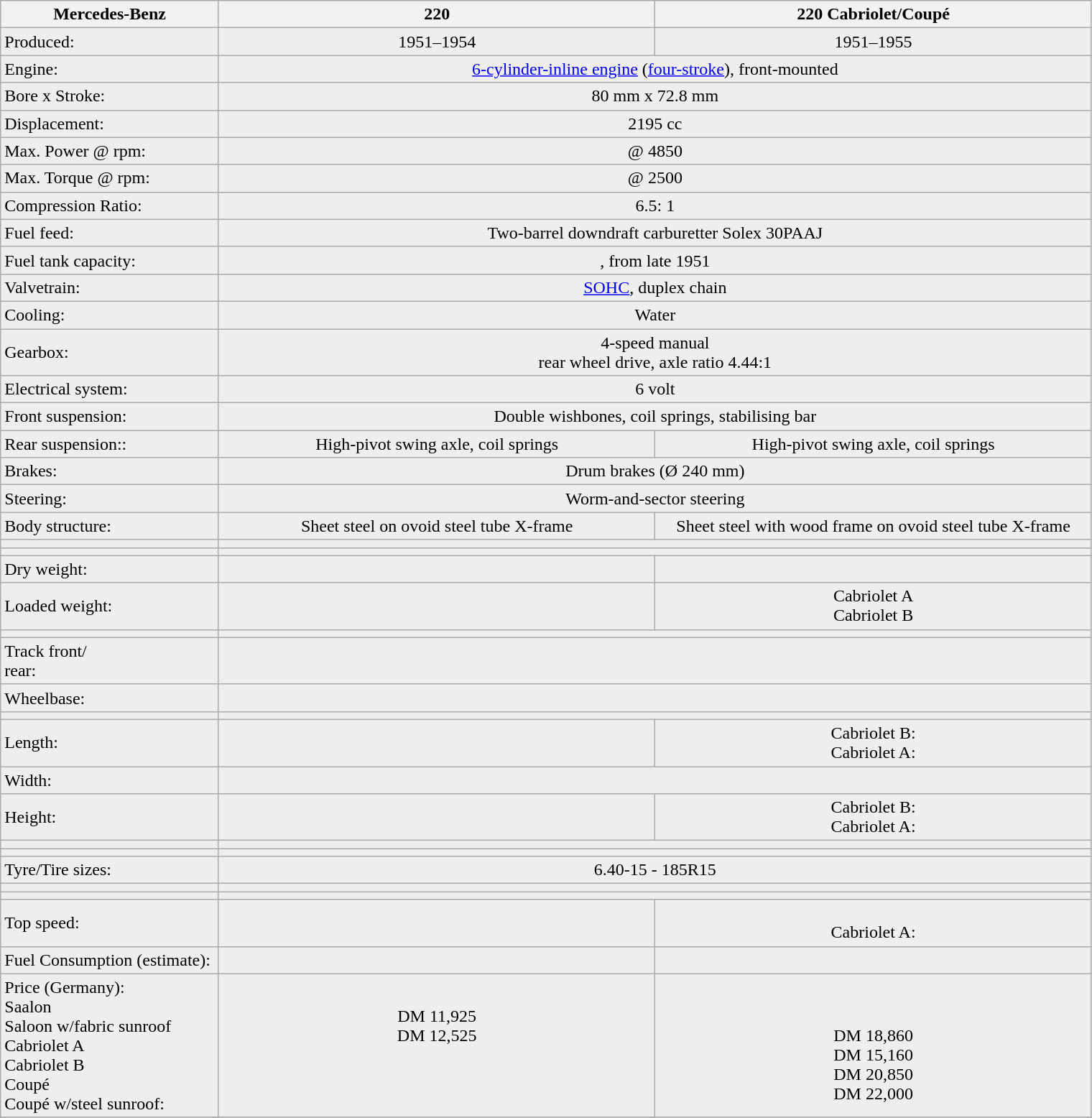<table class="wikitable">
<tr>
<th width="20%">Mercedes-Benz</th>
<th width="40%">220</th>
<th width="40%">220 Cabriolet/Coupé</th>
</tr>
<tr style="background:#EEEEEE;">
<td>Produced: </td>
<td align="center">1951–1954</td>
<td align="center">1951–1955</td>
</tr>
<tr style="background:#EEEEEE;">
<td>Engine: </td>
<td colspan="2" align="center"><a href='#'>6-cylinder-inline engine</a> (<a href='#'>four-stroke</a>), front-mounted</td>
</tr>
<tr style="background:#EEEEEE;">
<td>Bore x Stroke: </td>
<td colspan="2" align="center">80 mm x 72.8 mm</td>
</tr>
<tr style="background:#EEEEEE;">
<td>Displacement: </td>
<td colspan="2" align="center">2195 cc</td>
</tr>
<tr style="background:#EEEEEE;">
<td>Max. Power @ rpm: </td>
<td colspan="2" align="center"> @ 4850</td>
</tr>
<tr style="background:#EEEEEE;">
<td>Max. Torque @ rpm: </td>
<td colspan="2" align="center"> @ 2500</td>
</tr>
<tr style="background:#EEEEEE;">
<td>Compression Ratio: </td>
<td colspan="2" align="center">6.5: 1</td>
</tr>
<tr style="background:#EEEEEE;">
<td>Fuel feed: </td>
<td colspan="2" align="center">Two-barrel downdraft carburetter Solex 30PAAJ</td>
</tr>
<tr style="background:#EEEEEE;">
<td>Fuel tank capacity: </td>
<td colspan="2" align="center">, from late 1951 </td>
</tr>
<tr style="background:#EEEEEE;">
<td>Valvetrain: </td>
<td colspan="2" align="center"><a href='#'>SOHC</a>, duplex chain</td>
</tr>
<tr style="background:#EEEEEE;">
<td>Cooling: </td>
<td colspan="2" align="center">Water</td>
</tr>
<tr style="background:#EEEEEE;">
<td>Gearbox: </td>
<td colspan="2" align="center">4-speed manual <br>  rear wheel drive, axle ratio 4.44:1</td>
</tr>
<tr style="background:#EEEEEE;">
<td>Electrical system: </td>
<td colspan="2" align="center">6 volt</td>
</tr>
<tr style="background:#EEEEEE;">
<td>Front suspension: </td>
<td colspan="2" align="center">Double wishbones, coil springs, stabilising bar</td>
</tr>
<tr style="background:#EEEEEE;">
<td>Rear suspension:: </td>
<td align="center">High-pivot swing axle, coil springs</td>
<td align="center">High-pivot swing axle, coil springs</td>
</tr>
<tr style="background:#EEEEEE;">
<td>Brakes: </td>
<td colspan="2" align="center">Drum brakes (Ø 240 mm)</td>
</tr>
<tr style="background:#EEEEEE;">
<td>Steering: </td>
<td colspan="2" align="center">Worm-and-sector steering</td>
</tr>
<tr style="background:#EEEEEE;">
<td>Body structure: </td>
<td align="center">Sheet steel on ovoid steel tube X-frame</td>
<td align="center">Sheet steel with wood frame on ovoid steel tube X-frame</td>
</tr>
<tr style="background:#EEEEEE;">
<td></td>
<td colspan="6" align="center"></td>
</tr>
<tr style="background:#EEEEEE;">
<td></td>
<td colspan="6" align="center"></td>
</tr>
<tr style="background:#EEEEEE;">
<td>Dry weight: </td>
<td align="center"></td>
<td align="center"></td>
</tr>
<tr style="background:#EEEEEE;">
<td>Loaded weight: </td>
<td align="center"></td>
<td align="center">Cabriolet A  <br> Cabriolet B </td>
</tr>
<tr style="background:#EEEEEE;">
<td></td>
<td colspan="6" align="center"></td>
</tr>
<tr style="background:#EEEEEE;">
<td>Track front/<br>rear: </td>
<td colspan="2" align="center"> </td>
</tr>
<tr style="background:#EEEEEE;">
<td>Wheelbase: </td>
<td colspan="2" align="center"></td>
</tr>
<tr style="background:#EEEEEE;">
<td></td>
<td colspan="6" align="center"></td>
</tr>
<tr style="background:#EEEEEE;">
<td>Length: </td>
<td align="center"></td>
<td align="center">Cabriolet B: <br> Cabriolet A: </td>
</tr>
<tr style="background:#EEEEEE;">
<td>Width: </td>
<td colspan="2" align="center"></td>
</tr>
<tr style="background:#EEEEEE;">
<td>Height: </td>
<td align="center"></td>
<td align="center">Cabriolet B:  <br> Cabriolet A: </td>
</tr>
<tr style="background:#EEEEEE;">
<td></td>
<td colspan="6" align="center"></td>
</tr>
<tr style="background:#EEEEEE;">
<td></td>
<td colspan="6" align="center"></td>
</tr>
<tr style="background:#EEEEEE;">
<td>Tyre/Tire sizes: </td>
<td colspan="2" align="center">6.40-15 - 185R15</td>
</tr>
<tr style="background:#EEEEEE;">
<td></td>
<td colspan="6" align="center"></td>
</tr>
<tr style="background:#EEEEEE;">
<td></td>
<td colspan="6" align="center"></td>
</tr>
<tr style="background:#EEEEEE;">
<td>Top speed: </td>
<td align="center"></td>
<td align="center"> <br> Cabriolet A: </td>
</tr>
<tr style="background:#EEEEEE;">
<td>Fuel Consumption (estimate): </td>
<td align="center"></td>
<td align="center"></td>
</tr>
<tr style="background:#EEEEEE;">
<td>Price (Germany): <br> Saalon <br> Saloon w/fabric sunroof <br> Cabriolet A <br> Cabriolet B <br> Coupé <br> Coupé w/steel sunroof: </td>
<td align="center">DM 11,925 <br> DM 12,525 <br> <br> <br></td>
<td align="center"><br> <br> DM 18,860 <br> DM 15,160 <br> DM 20,850 <br> DM 22,000</td>
</tr>
<tr style="background:#EEEEEE;">
</tr>
</table>
